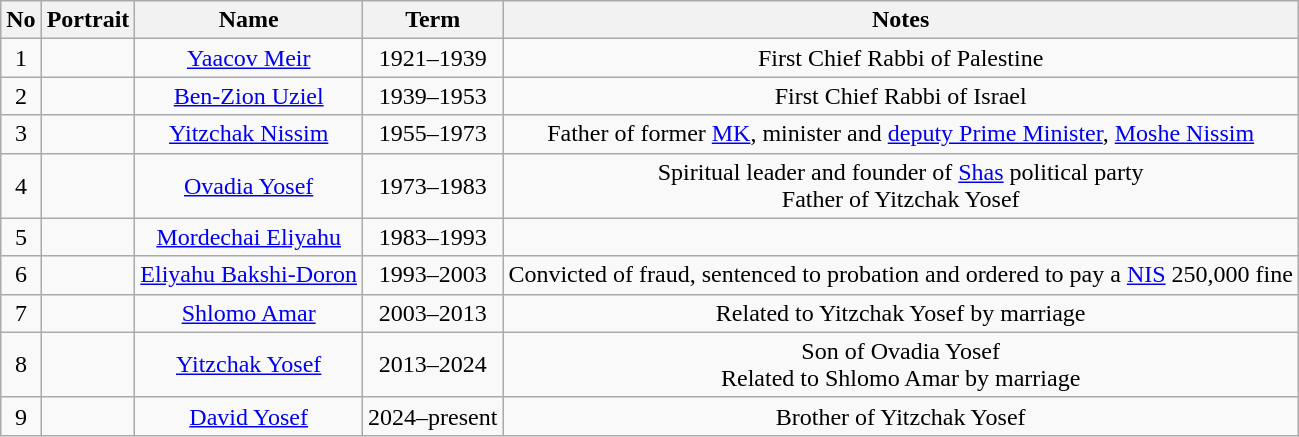<table class="wikitable" style="text-align:center">
<tr>
<th>No</th>
<th>Portrait</th>
<th>Name</th>
<th>Term</th>
<th>Notes</th>
</tr>
<tr>
<td>1</td>
<td></td>
<td><a href='#'>Yaacov Meir</a><br></td>
<td>1921–1939</td>
<td>First Chief Rabbi of Palestine</td>
</tr>
<tr>
<td>2</td>
<td></td>
<td><a href='#'>Ben-Zion Uziel</a><br></td>
<td>1939–1953</td>
<td>First Chief Rabbi of Israel</td>
</tr>
<tr>
<td>3</td>
<td></td>
<td><a href='#'>Yitzchak Nissim</a><br></td>
<td>1955–1973</td>
<td>Father of former <a href='#'>MK</a>, minister and <a href='#'>deputy Prime Minister</a>, <a href='#'>Moshe Nissim</a></td>
</tr>
<tr>
<td>4</td>
<td></td>
<td><a href='#'>Ovadia Yosef</a><br></td>
<td>1973–1983</td>
<td>Spiritual leader and founder of <a href='#'>Shas</a> political party<br>Father of Yitzchak Yosef</td>
</tr>
<tr>
<td>5</td>
<td></td>
<td><a href='#'>Mordechai Eliyahu</a><br></td>
<td>1983–1993</td>
<td></td>
</tr>
<tr>
<td>6</td>
<td></td>
<td><a href='#'>Eliyahu Bakshi-Doron</a><br></td>
<td>1993–2003</td>
<td>Convicted of fraud, sentenced to probation and ordered to pay a <a href='#'>NIS</a> 250,000 fine</td>
</tr>
<tr>
<td>7</td>
<td></td>
<td><a href='#'>Shlomo Amar</a><br></td>
<td>2003–2013</td>
<td>Related to Yitzchak Yosef by marriage</td>
</tr>
<tr>
<td>8</td>
<td></td>
<td><a href='#'>Yitzchak Yosef</a><br></td>
<td>2013–2024</td>
<td>Son of Ovadia Yosef<br>Related to Shlomo Amar by marriage</td>
</tr>
<tr>
<td>9</td>
<td></td>
<td><a href='#'>David Yosef</a><br></td>
<td>2024–present</td>
<td>Brother of Yitzchak Yosef</td>
</tr>
</table>
